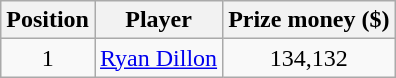<table class="wikitable">
<tr>
<th>Position</th>
<th>Player</th>
<th>Prize money ($)</th>
</tr>
<tr>
<td align=center>1</td>
<td> <a href='#'>Ryan Dillon</a></td>
<td align=center>134,132</td>
</tr>
</table>
